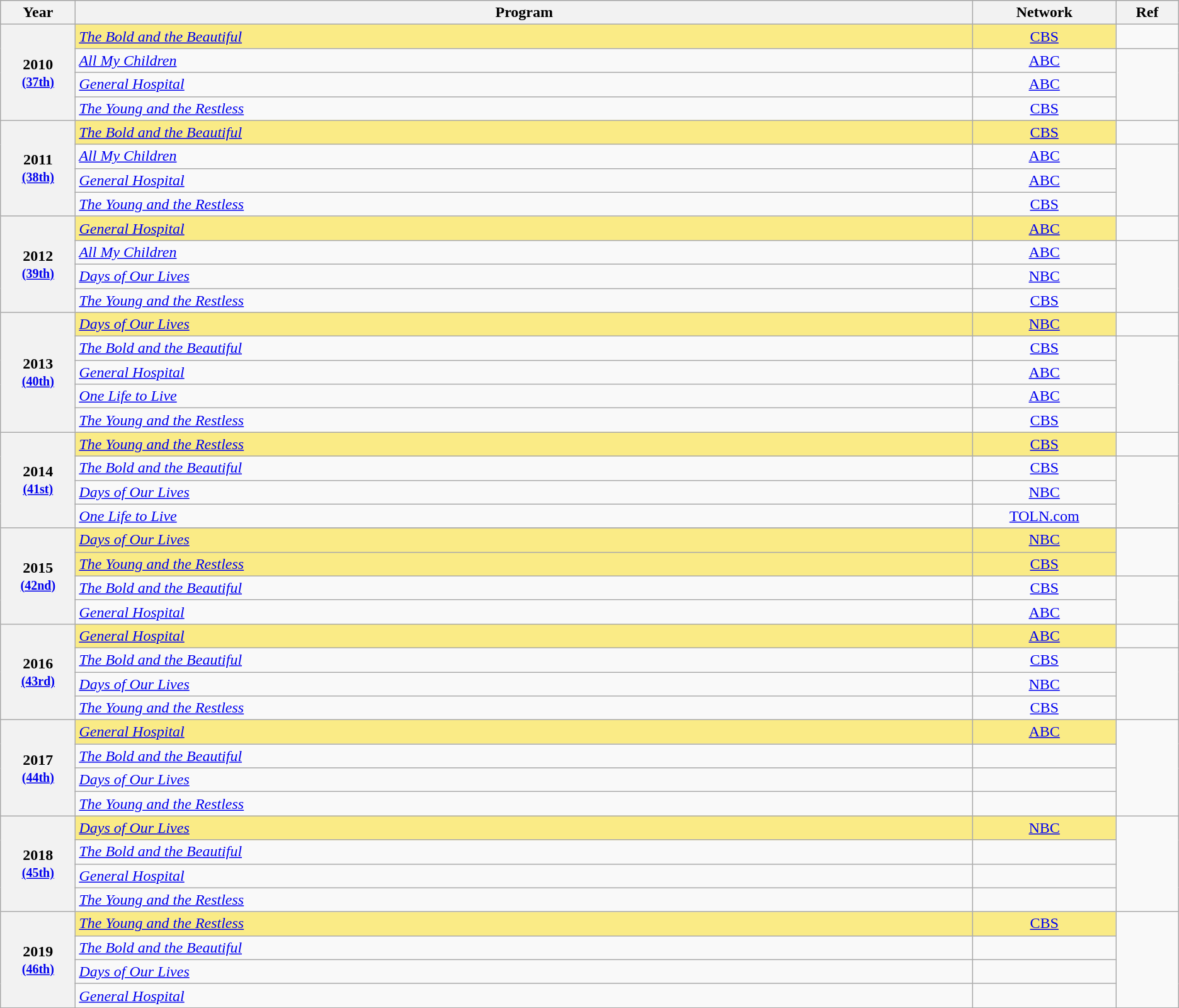<table class="wikitable sortable" style="text-align:center;">
<tr style="background:#bebebe;">
<th scope="col" style="width:1%;">Year</th>
<th scope="col" style="width:20%;">Program</th>
<th scope="col" style="width:2%;">Network</th>
<th scope="col" style="width:1%;" class="unsortable">Ref</th>
</tr>
<tr>
<th scope="row" rowspan=4>2010 <br><small><a href='#'>(37th)</a></small></th>
<td style="background:#FAEB86;text-align:left;"><em><a href='#'>The Bold and the Beautiful</a></em></td>
<td style="background:#FAEB86"><a href='#'>CBS</a></td>
<td></td>
</tr>
<tr>
<td style="text-align:left"><em><a href='#'>All My Children</a></em></td>
<td><a href='#'>ABC</a></td>
<td rowspan=3></td>
</tr>
<tr>
<td style="text-align:left"><em><a href='#'>General Hospital</a></em></td>
<td><a href='#'>ABC</a></td>
</tr>
<tr>
<td style="text-align:left"><em><a href='#'>The Young and the Restless</a></em></td>
<td><a href='#'>CBS</a></td>
</tr>
<tr>
<th scope="row" rowspan=4>2011 <br><small><a href='#'>(38th)</a></small></th>
<td style="background:#FAEB86;text-align:left;"><em><a href='#'>The Bold and the Beautiful</a></em></td>
<td style="background:#FAEB86"><a href='#'>CBS</a></td>
<td></td>
</tr>
<tr>
<td style="text-align:left"><em><a href='#'>All My Children</a></em></td>
<td><a href='#'>ABC</a></td>
<td rowspan=3></td>
</tr>
<tr>
<td style="text-align:left"><em><a href='#'>General Hospital</a></em></td>
<td><a href='#'>ABC</a></td>
</tr>
<tr>
<td style="text-align:left"><em><a href='#'>The Young and the Restless</a></em></td>
<td><a href='#'>CBS</a></td>
</tr>
<tr>
<th scope="row" rowspan=4>2012 <br><small><a href='#'>(39th)</a></small></th>
<td style="background:#FAEB86;text-align:left;"><em><a href='#'>General Hospital</a></em></td>
<td style="background:#FAEB86"><a href='#'>ABC</a></td>
<td></td>
</tr>
<tr>
<td style="text-align:left"><em><a href='#'>All My Children</a></em></td>
<td><a href='#'>ABC</a></td>
<td rowspan=3></td>
</tr>
<tr>
<td style="text-align:left"><em><a href='#'>Days of Our Lives</a></em></td>
<td><a href='#'>NBC</a></td>
</tr>
<tr>
<td style="text-align:left"><em><a href='#'>The Young and the Restless</a></em></td>
<td><a href='#'>CBS</a></td>
</tr>
<tr>
<th scope="row" rowspan=5>2013 <br><small><a href='#'>(40th)</a></small></th>
<td style="background:#FAEB86;text-align:left;"><em><a href='#'>Days of Our Lives</a></em></td>
<td style="background:#FAEB86"><a href='#'>NBC</a></td>
<td></td>
</tr>
<tr>
<td style="text-align:left"><em><a href='#'>The Bold and the Beautiful</a></em></td>
<td><a href='#'>CBS</a></td>
<td rowspan="4"></td>
</tr>
<tr>
<td style="text-align:left"><em><a href='#'>General Hospital</a></em></td>
<td><a href='#'>ABC</a></td>
</tr>
<tr>
<td style="text-align:left"><em><a href='#'>One Life to Live</a></em></td>
<td><a href='#'>ABC</a></td>
</tr>
<tr>
<td style="text-align:left"><em><a href='#'>The Young and the Restless</a></em></td>
<td><a href='#'>CBS</a></td>
</tr>
<tr>
<th scope="row" rowspan=4>2014 <br><small><a href='#'>(41st)</a></small></th>
<td style="background:#FAEB86;text-align:left;"><em><a href='#'>The Young and the Restless</a></em></td>
<td style="background:#FAEB86"><a href='#'>CBS</a></td>
<td></td>
</tr>
<tr>
<td style="text-align:left"><em><a href='#'>The Bold and the Beautiful</a></em></td>
<td><a href='#'>CBS</a></td>
<td rowspan="3"></td>
</tr>
<tr>
<td style="text-align:left"><em><a href='#'>Days of Our Lives</a></em></td>
<td><a href='#'>NBC</a></td>
</tr>
<tr>
<td style="text-align:left"><em><a href='#'>One Life to Live</a></em></td>
<td><a href='#'>TOLN.com</a></td>
</tr>
<tr>
<th scope="row" rowspan=5>2015 <br><small><a href='#'>(42nd)</a></small></th>
</tr>
<tr>
<td style="background:#FAEB86;text-align:left;"><em><a href='#'>Days of Our Lives</a></em></td>
<td style="background:#FAEB86"><a href='#'>NBC</a></td>
<td rowspan=2></td>
</tr>
<tr>
<td style="background:#FAEB86;text-align:left;"><em><a href='#'>The Young and the Restless</a></em></td>
<td style="background:#FAEB86"><a href='#'>CBS</a></td>
</tr>
<tr>
<td style="text-align:left"><em><a href='#'>The Bold and the Beautiful</a></em></td>
<td><a href='#'>CBS</a></td>
<td rowspan=2></td>
</tr>
<tr>
<td style="text-align:left"><em><a href='#'>General Hospital</a></em></td>
<td><a href='#'>ABC</a></td>
</tr>
<tr>
<th scope="row" rowspan=4 style="text-align:center">2016 <br><small><a href='#'>(43rd)</a></small></th>
<td style="background:#FAEB86;text-align:left;"><em><a href='#'>General Hospital</a></em> </td>
<td style="background:#FAEB86"><a href='#'>ABC</a></td>
<td></td>
</tr>
<tr>
<td style="text-align:left"><em><a href='#'>The Bold and the Beautiful</a></em></td>
<td><a href='#'>CBS</a></td>
<td rowspan=3></td>
</tr>
<tr>
<td style="text-align:left"><em><a href='#'>Days of Our Lives</a></em></td>
<td><a href='#'>NBC</a></td>
</tr>
<tr>
<td style="text-align:left"><em><a href='#'>The Young and the Restless</a></em></td>
<td><a href='#'>CBS</a></td>
</tr>
<tr>
<th scope="row" rowspan=4 style="text-align:center">2017 <br><small><a href='#'>(44th)</a></small></th>
<td style="background:#FAEB86;text-align:left;"><em><a href='#'>General Hospital</a></em> </td>
<td style="background:#FAEB86"><a href='#'>ABC</a></td>
<td rowspan=4></td>
</tr>
<tr>
<td style="text-align:left"><em><a href='#'>The Bold and the Beautiful</a></em></td>
<td></td>
</tr>
<tr>
<td style="text-align:left"><em><a href='#'>Days of Our Lives</a></em></td>
<td></td>
</tr>
<tr>
<td style="text-align:left"><em><a href='#'>The Young and the Restless</a></em></td>
<td></td>
</tr>
<tr>
<th scope="row" rowspan=4 style="text-align:center">2018 <br><small><a href='#'>(45th)</a></small></th>
<td style="background:#FAEB86;text-align:left;"><em><a href='#'>Days of Our Lives</a></em> </td>
<td style="background:#FAEB86"><a href='#'>NBC</a></td>
<td rowspan=4></td>
</tr>
<tr>
<td style="text-align:left"><em><a href='#'>The Bold and the Beautiful</a></em></td>
<td></td>
</tr>
<tr>
<td style="text-align:left"><em><a href='#'>General Hospital</a></em></td>
<td></td>
</tr>
<tr>
<td style="text-align:left"><em><a href='#'>The Young and the Restless</a></em></td>
<td></td>
</tr>
<tr>
<th scope="row" rowspan=4 style="text-align:center">2019 <br><small><a href='#'>(46th)</a></small></th>
<td style="background:#FAEB86;text-align:left;"><em><a href='#'>The Young and the Restless</a></em> </td>
<td style="background:#FAEB86"><a href='#'>CBS</a></td>
<td rowspan=4></td>
</tr>
<tr>
<td style="text-align:left"><em><a href='#'>The Bold and the Beautiful</a></em></td>
<td></td>
</tr>
<tr>
<td style="text-align:left"><em><a href='#'>Days of Our Lives</a></em></td>
<td></td>
</tr>
<tr>
<td style="text-align:left"><em><a href='#'>General Hospital</a></em></td>
<td></td>
</tr>
</table>
